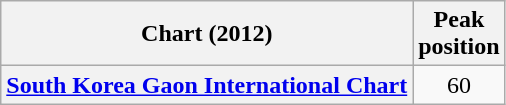<table class="wikitable plainrowheaders" style="text-align:center;">
<tr>
<th scope="col">Chart (2012)</th>
<th scope="col">Peak<br>position</th>
</tr>
<tr>
<th scope="row"><a href='#'>South Korea Gaon International Chart</a></th>
<td>60</td>
</tr>
</table>
